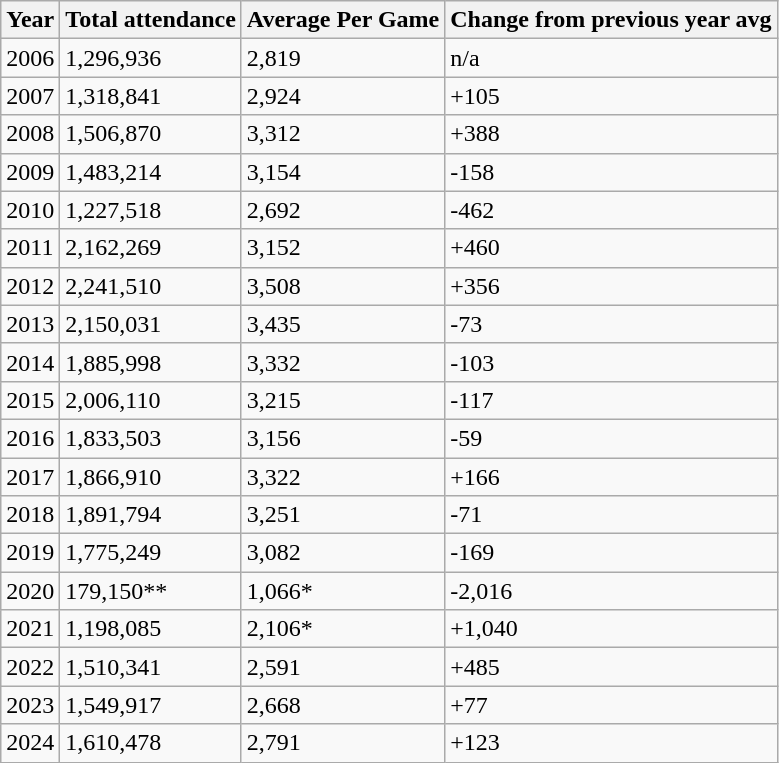<table class="wikitable">
<tr>
<th>Year</th>
<th>Total attendance</th>
<th>Average Per Game</th>
<th>Change from previous year avg</th>
</tr>
<tr>
<td>2006</td>
<td>1,296,936</td>
<td>2,819</td>
<td>n/a</td>
</tr>
<tr>
<td>2007</td>
<td>1,318,841</td>
<td>2,924</td>
<td>+105</td>
</tr>
<tr>
<td>2008</td>
<td>1,506,870</td>
<td>3,312</td>
<td>+388</td>
</tr>
<tr>
<td>2009</td>
<td>1,483,214</td>
<td>3,154</td>
<td>-158</td>
</tr>
<tr>
<td>2010</td>
<td>1,227,518</td>
<td>2,692</td>
<td>-462</td>
</tr>
<tr>
<td>2011</td>
<td>2,162,269</td>
<td>3,152</td>
<td>+460</td>
</tr>
<tr>
<td>2012</td>
<td>2,241,510</td>
<td>3,508</td>
<td>+356</td>
</tr>
<tr>
<td>2013</td>
<td>2,150,031</td>
<td>3,435</td>
<td>-73</td>
</tr>
<tr>
<td>2014</td>
<td>1,885,998</td>
<td>3,332</td>
<td>-103</td>
</tr>
<tr>
<td>2015</td>
<td>2,006,110</td>
<td>3,215</td>
<td>-117</td>
</tr>
<tr>
<td>2016</td>
<td>1,833,503</td>
<td>3,156</td>
<td>-59</td>
</tr>
<tr>
<td>2017</td>
<td>1,866,910</td>
<td>3,322</td>
<td>+166</td>
</tr>
<tr>
<td>2018</td>
<td>1,891,794</td>
<td>3,251</td>
<td>-71</td>
</tr>
<tr>
<td>2019</td>
<td>1,775,249</td>
<td>3,082</td>
<td>-169</td>
</tr>
<tr>
<td>2020</td>
<td>179,150**</td>
<td>1,066*</td>
<td>-2,016</td>
</tr>
<tr>
<td>2021</td>
<td>1,198,085</td>
<td>2,106*</td>
<td>+1,040</td>
</tr>
<tr>
<td>2022</td>
<td>1,510,341</td>
<td>2,591</td>
<td>+485</td>
</tr>
<tr>
<td>2023</td>
<td>1,549,917</td>
<td>2,668</td>
<td>+77</td>
</tr>
<tr>
<td>2024</td>
<td>1,610,478</td>
<td>2,791</td>
<td>+123</td>
</tr>
</table>
